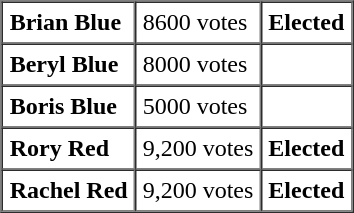<table border="1" cellpadding="4" cellspacing="0" align="center">
<tr>
<td><strong>Brian Blue</strong></td>
<td>8600 votes</td>
<td><strong>Elected</strong></td>
</tr>
<tr>
<td><strong>Beryl Blue</strong></td>
<td>8000 votes</td>
<td></td>
</tr>
<tr>
<td><strong>Boris Blue</strong></td>
<td>5000 votes</td>
<td></td>
</tr>
<tr>
<td><strong>Rory Red</strong></td>
<td>9,200 votes</td>
<td><strong>Elected</strong></td>
</tr>
<tr>
<td><strong>Rachel Red</strong></td>
<td>9,200 votes</td>
<td><strong>Elected</strong></td>
</tr>
</table>
